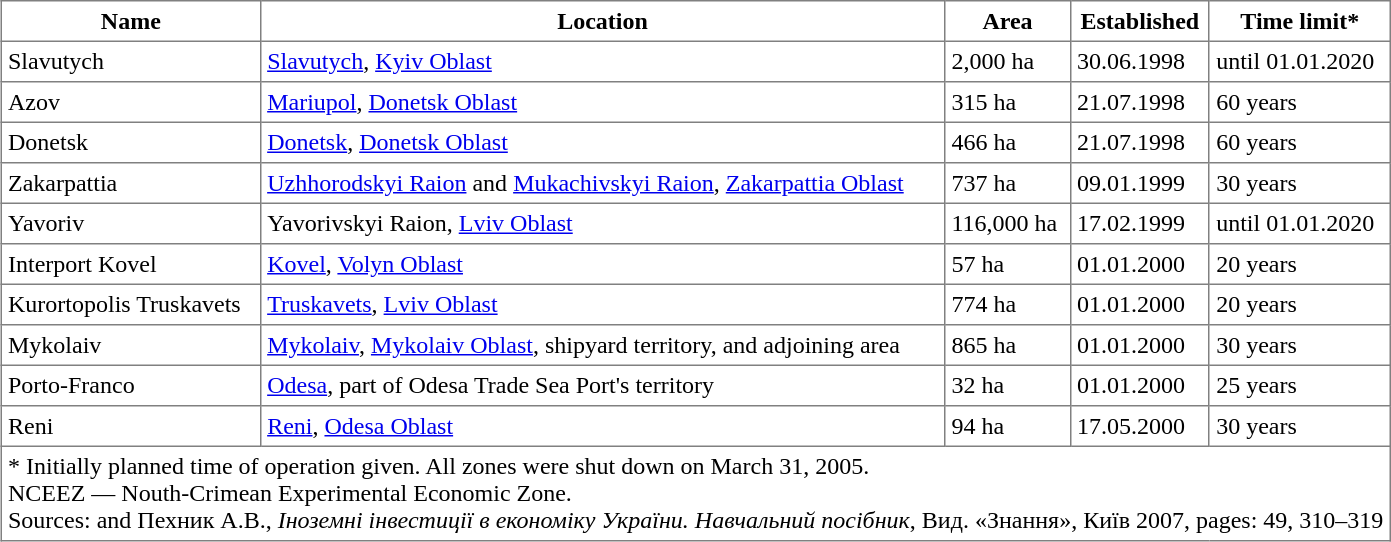<table class="toccolours" border="1" cellpadding="4" cellspacing="0" style="border-collapse:collapse; margin:1px; auto;">
<tr>
<th>Name</th>
<th>Location</th>
<th>Area</th>
<th>Established</th>
<th>Time limit*</th>
</tr>
<tr>
<td>Slavutych</td>
<td><a href='#'>Slavutych</a>, <a href='#'>Kyiv Oblast</a></td>
<td>2,000 ha</td>
<td>30.06.1998</td>
<td>until 01.01.2020</td>
</tr>
<tr>
<td>Azov</td>
<td><a href='#'>Mariupol</a>, <a href='#'>Donetsk Oblast</a></td>
<td>315 ha</td>
<td>21.07.1998</td>
<td>60 years</td>
</tr>
<tr>
<td>Donetsk</td>
<td><a href='#'>Donetsk</a>, <a href='#'>Donetsk Oblast</a></td>
<td>466 ha</td>
<td>21.07.1998</td>
<td>60 years</td>
</tr>
<tr>
<td>Zakarpattia</td>
<td><a href='#'>Uzhhorodskyi Raion</a> and <a href='#'>Mukachivskyi Raion</a>, <a href='#'>Zakarpattia Oblast</a></td>
<td>737 ha</td>
<td>09.01.1999</td>
<td>30 years</td>
</tr>
<tr>
<td>Yavoriv</td>
<td>Yavorivskyi Raion, <a href='#'>Lviv Oblast</a></td>
<td>116,000 ha</td>
<td>17.02.1999</td>
<td>until 01.01.2020</td>
</tr>
<tr>
<td>Interport Kovel</td>
<td><a href='#'>Kovel</a>, <a href='#'>Volyn Oblast</a></td>
<td>57 ha</td>
<td>01.01.2000</td>
<td>20 years</td>
</tr>
<tr>
<td>Kurortopolis Truskavets</td>
<td><a href='#'>Truskavets</a>, <a href='#'>Lviv Oblast</a></td>
<td>774 ha</td>
<td>01.01.2000</td>
<td>20 years</td>
</tr>
<tr>
<td>Mykolaiv</td>
<td><a href='#'>Mykolaiv</a>, <a href='#'>Mykolaiv Oblast</a>, shipyard territory, and adjoining area</td>
<td>865 ha</td>
<td>01.01.2000</td>
<td>30 years</td>
</tr>
<tr>
<td>Porto-Franco</td>
<td><a href='#'>Odesa</a>, part of Odesa Trade Sea Port's territory</td>
<td>32 ha</td>
<td>01.01.2000</td>
<td>25 years</td>
</tr>
<tr>
<td>Reni</td>
<td><a href='#'>Reni</a>, <a href='#'>Odesa Oblast</a></td>
<td>94 ha</td>
<td>17.05.2000</td>
<td>30 years</td>
</tr>
<tr>
<td colspan=5>* Initially planned time of operation given. All zones were shut down on March 31, 2005.<br>NCEEZ — Nouth-Crimean Experimental Economic Zone.<br>Sources: and Пехник А.В., <em>Іноземні інвестиції в економіку України. Навчальний посібник</em>, Вид. «Знання», Київ 2007, pages: 49, 310–319</td>
</tr>
</table>
